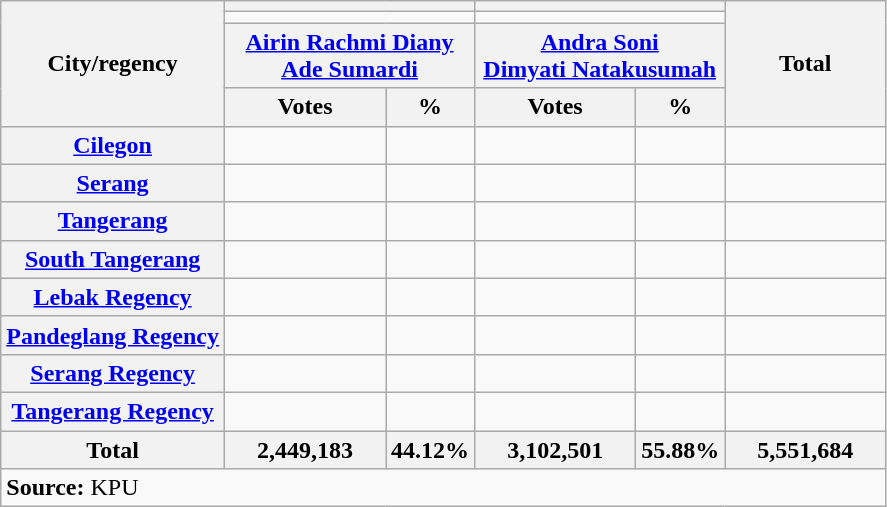<table class="wikitable">
<tr>
<th rowspan="4">City/regency</th>
<th colspan="2"></th>
<th colspan="2"></th>
<th rowspan="4" width="100px">Total</th>
</tr>
<tr>
<td colspan="2" bgcolor=></td>
<td colspan="2" bgcolor=></td>
</tr>
<tr>
<th colspan="2"><a href='#'>Airin Rachmi Diany</a><br><a href='#'>Ade Sumardi</a></th>
<th colspan="2"><a href='#'>Andra Soni</a><br><a href='#'>Dimyati Natakusumah</a></th>
</tr>
<tr>
<th width="100px">Votes</th>
<th width="50px">%</th>
<th width="100px">Votes</th>
<th width="50px">%</th>
</tr>
<tr>
<th><a href='#'>Cilegon</a></th>
<td><strong></strong></td>
<td><strong></strong></td>
<td></td>
<td></td>
<td></td>
</tr>
<tr>
<th><a href='#'>Serang</a></th>
<td></td>
<td></td>
<td><strong></strong></td>
<td><strong></strong></td>
<td></td>
</tr>
<tr>
<th><a href='#'>Tangerang</a></th>
<td></td>
<td></td>
<td><strong></strong></td>
<td><strong></strong></td>
<td></td>
</tr>
<tr>
<th><a href='#'>South Tangerang</a></th>
<td><strong></strong></td>
<td><strong></strong></td>
<td></td>
<td></td>
<td></td>
</tr>
<tr>
<th><a href='#'>Lebak Regency</a></th>
<td></td>
<td></td>
<td><strong></strong></td>
<td><strong></strong></td>
<td></td>
</tr>
<tr>
<th><a href='#'>Pandeglang Regency</a></th>
<td></td>
<td></td>
<td><strong></strong></td>
<td><strong></strong></td>
<td></td>
</tr>
<tr>
<th><a href='#'>Serang Regency</a></th>
<td></td>
<td></td>
<td><strong></strong></td>
<td><strong></strong></td>
<td></td>
</tr>
<tr>
<th><a href='#'>Tangerang Regency</a></th>
<td></td>
<td></td>
<td><strong></strong></td>
<td><strong></strong></td>
<td></td>
</tr>
<tr align="right">
<th>Total</th>
<th>2,449,183</th>
<th>44.12%</th>
<th>3,102,501</th>
<th>55.88%</th>
<th>5,551,684</th>
</tr>
<tr>
<td colspan="10"><strong>Source:</strong> KPU</td>
</tr>
</table>
